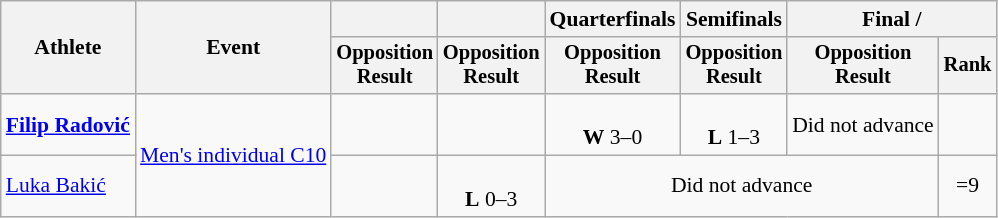<table class=wikitable style=font-size:90%;text-align:center>
<tr>
<th rowspan="2">Athlete</th>
<th rowspan="2">Event</th>
<th></th>
<th></th>
<th>Quarterfinals</th>
<th>Semifinals</th>
<th colspan="2">Final / </th>
</tr>
<tr style=font-size:95%>
<th>Opposition<br>Result</th>
<th>Opposition<br>Result</th>
<th>Opposition<br>Result</th>
<th>Opposition<br>Result</th>
<th>Opposition<br>Result</th>
<th>Rank</th>
</tr>
<tr align=center>
<td align=left><strong><a href='#'>Filip Radović</a></strong></td>
<td align=left rowspan=2><a href='#'>Men's individual C10</a></td>
<td></td>
<td></td>
<td><br><strong>W</strong> 3–0</td>
<td><br><strong>L</strong> 1–3</td>
<td>Did not advance</td>
<td></td>
</tr>
<tr align=center>
<td align=left><a href='#'>Luka Bakić</a></td>
<td></td>
<td><br><strong>L</strong> 0–3</td>
<td colspan=3>Did not advance</td>
<td>=9</td>
</tr>
</table>
